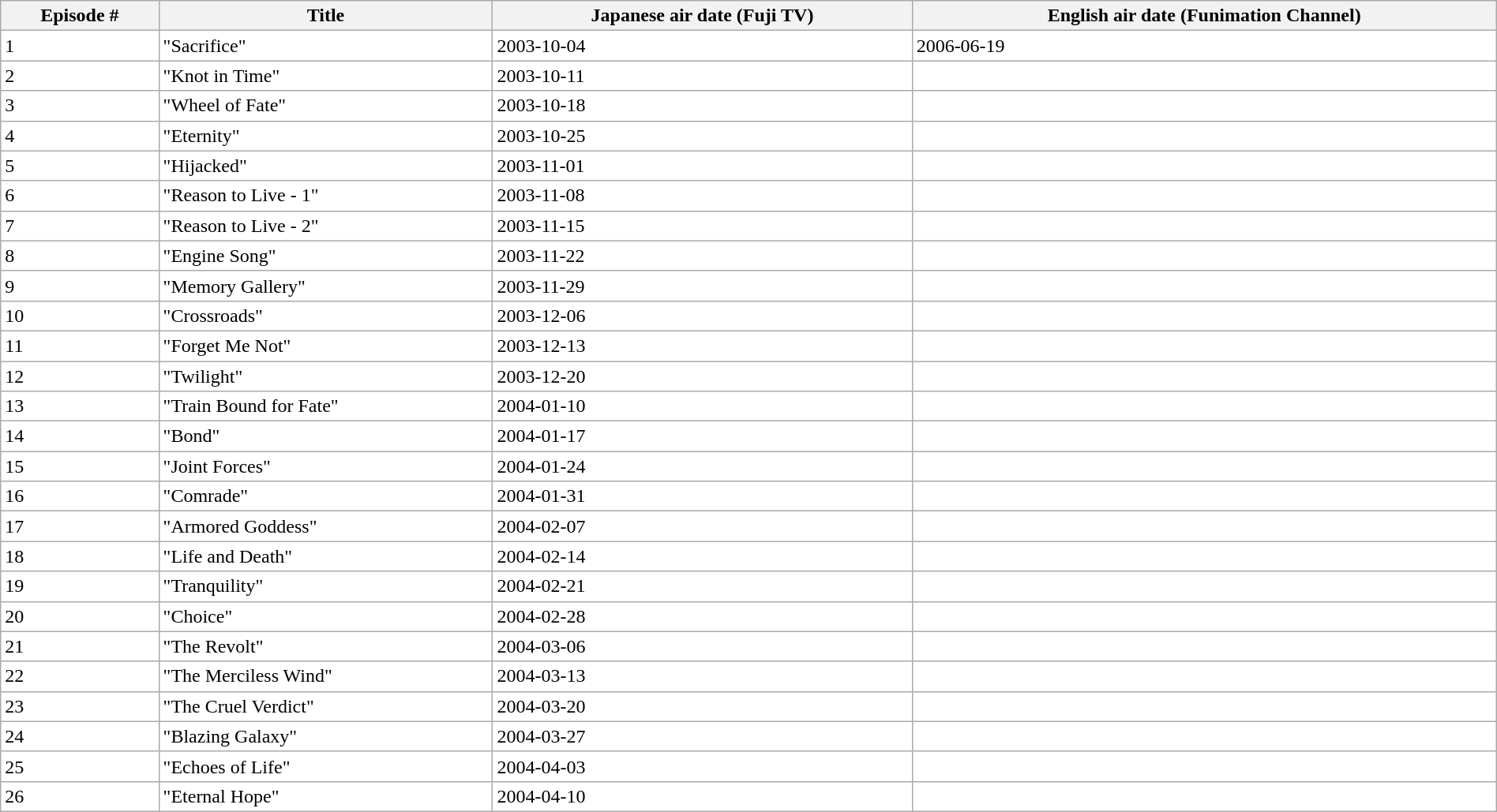<table class="wikitable" style="width:100%; margin:auto; background:#FFF;">
<tr>
<th>Episode #</th>
<th>Title</th>
<th>Japanese air date (Fuji TV)</th>
<th>English air date (Funimation Channel)</th>
</tr>
<tr>
<td>1</td>
<td>"Sacrifice"</td>
<td>2003-10-04</td>
<td>2006-06-19</td>
</tr>
<tr>
<td>2</td>
<td>"Knot in Time"</td>
<td>2003-10-11</td>
<td></td>
</tr>
<tr>
<td>3</td>
<td>"Wheel of Fate"</td>
<td>2003-10-18</td>
<td></td>
</tr>
<tr>
<td>4</td>
<td>"Eternity"</td>
<td>2003-10-25</td>
<td></td>
</tr>
<tr>
<td>5</td>
<td>"Hijacked"</td>
<td>2003-11-01</td>
<td></td>
</tr>
<tr>
<td>6</td>
<td>"Reason to Live - 1"</td>
<td>2003-11-08</td>
<td></td>
</tr>
<tr>
<td>7</td>
<td>"Reason to Live - 2"</td>
<td>2003-11-15</td>
<td></td>
</tr>
<tr>
<td>8</td>
<td>"Engine Song"</td>
<td>2003-11-22</td>
<td></td>
</tr>
<tr>
<td>9</td>
<td>"Memory Gallery"</td>
<td>2003-11-29</td>
<td></td>
</tr>
<tr>
<td>10</td>
<td>"Crossroads"</td>
<td>2003-12-06</td>
<td></td>
</tr>
<tr>
<td>11</td>
<td>"Forget Me Not"</td>
<td>2003-12-13</td>
<td></td>
</tr>
<tr>
<td>12</td>
<td>"Twilight"</td>
<td>2003-12-20</td>
<td></td>
</tr>
<tr>
<td>13</td>
<td>"Train Bound for Fate"</td>
<td>2004-01-10</td>
<td></td>
</tr>
<tr>
<td>14</td>
<td>"Bond"</td>
<td>2004-01-17</td>
<td></td>
</tr>
<tr>
<td>15</td>
<td>"Joint Forces"</td>
<td>2004-01-24</td>
<td></td>
</tr>
<tr>
<td>16</td>
<td>"Comrade"</td>
<td>2004-01-31</td>
<td></td>
</tr>
<tr>
<td>17</td>
<td>"Armored Goddess"</td>
<td>2004-02-07</td>
<td></td>
</tr>
<tr>
<td>18</td>
<td>"Life and Death"</td>
<td>2004-02-14</td>
<td></td>
</tr>
<tr>
<td>19</td>
<td>"Tranquility"</td>
<td>2004-02-21</td>
<td></td>
</tr>
<tr>
<td>20</td>
<td>"Choice"</td>
<td>2004-02-28</td>
<td></td>
</tr>
<tr>
<td>21</td>
<td>"The Revolt"</td>
<td>2004-03-06</td>
<td></td>
</tr>
<tr>
<td>22</td>
<td>"The Merciless Wind"</td>
<td>2004-03-13</td>
<td></td>
</tr>
<tr>
<td>23</td>
<td>"The Cruel Verdict"</td>
<td>2004-03-20</td>
<td></td>
</tr>
<tr>
<td>24</td>
<td>"Blazing Galaxy"</td>
<td>2004-03-27</td>
<td></td>
</tr>
<tr>
<td>25</td>
<td>"Echoes of Life"</td>
<td>2004-04-03</td>
<td></td>
</tr>
<tr>
<td>26</td>
<td>"Eternal Hope"</td>
<td>2004-04-10</td>
<td></td>
</tr>
</table>
